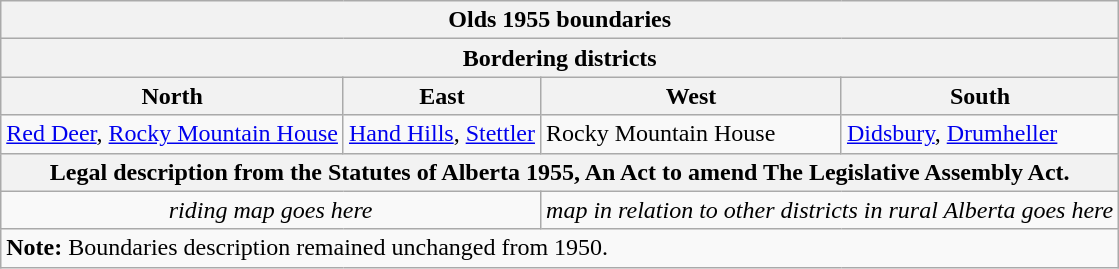<table class="wikitable collapsible collapsed">
<tr>
<th colspan=4>Olds 1955 boundaries</th>
</tr>
<tr>
<th colspan=4>Bordering districts</th>
</tr>
<tr>
<th>North</th>
<th>East</th>
<th>West</th>
<th>South</th>
</tr>
<tr>
<td><a href='#'>Red Deer</a>, <a href='#'>Rocky Mountain House</a></td>
<td><a href='#'>Hand Hills</a>, <a href='#'>Stettler</a></td>
<td>Rocky Mountain House</td>
<td><a href='#'>Didsbury</a>, <a href='#'>Drumheller</a></td>
</tr>
<tr>
<th colspan=4>Legal description from the Statutes of Alberta 1955, An Act to amend The Legislative Assembly Act.</th>
</tr>
<tr>
<td colspan=2 align=center><em>riding map goes here</em></td>
<td colspan=2 align=center><em>map in relation to other districts in rural Alberta goes here</em></td>
</tr>
<tr>
<td colspan=4><strong>Note:</strong> Boundaries description remained unchanged from 1950.</td>
</tr>
</table>
